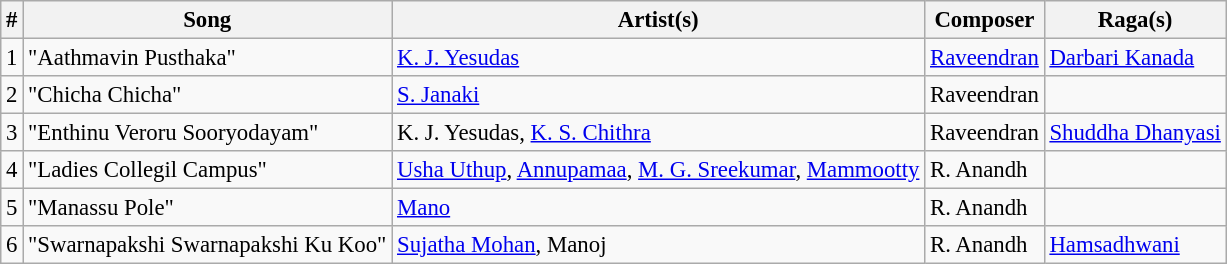<table class="wikitable" style="font-size:95%;">
<tr>
<th>#</th>
<th>Song</th>
<th>Artist(s)</th>
<th>Composer</th>
<th>Raga(s)</th>
</tr>
<tr>
<td>1</td>
<td>"Aathmavin Pusthaka"</td>
<td><a href='#'>K. J. Yesudas</a></td>
<td><a href='#'>Raveendran</a></td>
<td><a href='#'>Darbari Kanada</a></td>
</tr>
<tr>
<td>2</td>
<td>"Chicha Chicha"</td>
<td><a href='#'>S. Janaki</a></td>
<td>Raveendran</td>
<td></td>
</tr>
<tr>
<td>3</td>
<td>"Enthinu Veroru Sooryodayam"</td>
<td>K. J. Yesudas, <a href='#'>K. S. Chithra</a></td>
<td>Raveendran</td>
<td><a href='#'>Shuddha Dhanyasi</a></td>
</tr>
<tr>
<td>4</td>
<td>"Ladies Collegil Campus"</td>
<td><a href='#'>Usha Uthup</a>, <a href='#'>Annupamaa</a>, <a href='#'>M. G. Sreekumar</a>, <a href='#'>Mammootty</a></td>
<td>R. Anandh</td>
<td></td>
</tr>
<tr>
<td>5</td>
<td>"Manassu Pole"</td>
<td><a href='#'>Mano</a></td>
<td>R. Anandh</td>
<td></td>
</tr>
<tr>
<td>6</td>
<td>"Swarnapakshi Swarnapakshi Ku Koo"</td>
<td><a href='#'>Sujatha Mohan</a>, Manoj</td>
<td>R. Anandh</td>
<td><a href='#'>Hamsadhwani</a></td>
</tr>
</table>
